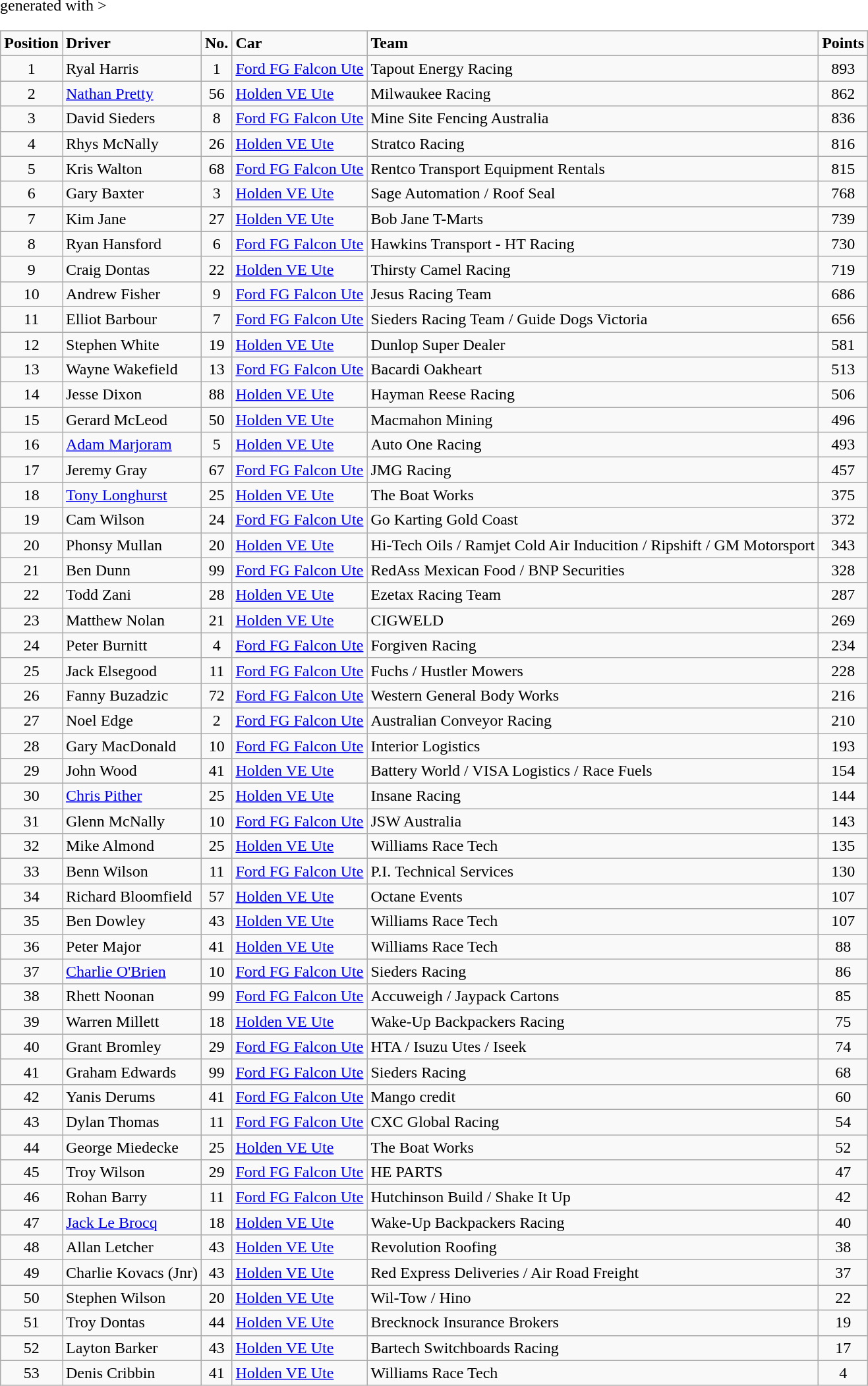<table class="wikitable" <hiddentext>generated with >
<tr style="font-weight:bold">
<td height="14" align="center">Position</td>
<td>Driver</td>
<td align="center">No.</td>
<td>Car</td>
<td>Team</td>
<td align="center">Points</td>
</tr>
<tr>
<td height="14" align="center">1</td>
<td>Ryal Harris</td>
<td align="center">1</td>
<td><a href='#'>Ford FG Falcon Ute</a></td>
<td>Tapout Energy Racing</td>
<td align="center">893</td>
</tr>
<tr>
<td height="14" align="center">2</td>
<td><a href='#'>Nathan Pretty</a></td>
<td align="center">56</td>
<td><a href='#'>Holden VE Ute</a></td>
<td>Milwaukee Racing</td>
<td align="center">862</td>
</tr>
<tr>
<td height="14" align="center">3</td>
<td>David Sieders</td>
<td align="center">8</td>
<td><a href='#'>Ford FG Falcon Ute</a></td>
<td>Mine Site Fencing Australia</td>
<td align="center">836</td>
</tr>
<tr>
<td height="14" align="center">4</td>
<td>Rhys McNally</td>
<td align="center">26</td>
<td><a href='#'>Holden VE Ute</a></td>
<td>Stratco Racing</td>
<td align="center">816</td>
</tr>
<tr>
<td height="14" align="center">5</td>
<td>Kris Walton</td>
<td align="center">68</td>
<td><a href='#'>Ford FG Falcon Ute</a></td>
<td>Rentco Transport Equipment Rentals</td>
<td align="center">815</td>
</tr>
<tr>
<td height="14" align="center">6</td>
<td>Gary Baxter</td>
<td align="center">3</td>
<td><a href='#'>Holden VE Ute</a></td>
<td>Sage Automation / Roof Seal</td>
<td align="center">768</td>
</tr>
<tr>
<td height="14" align="center">7</td>
<td>Kim Jane</td>
<td align="center">27</td>
<td><a href='#'>Holden VE Ute</a></td>
<td>Bob Jane T-Marts</td>
<td align="center">739</td>
</tr>
<tr>
<td height="14" align="center">8</td>
<td>Ryan Hansford</td>
<td align="center">6</td>
<td><a href='#'>Ford FG Falcon Ute</a></td>
<td>Hawkins Transport - HT Racing</td>
<td align="center">730</td>
</tr>
<tr>
<td height="14" align="center">9</td>
<td>Craig Dontas</td>
<td align="center">22</td>
<td><a href='#'>Holden VE Ute</a></td>
<td>Thirsty Camel Racing</td>
<td align="center">719</td>
</tr>
<tr>
<td height="14" align="center">10</td>
<td>Andrew Fisher</td>
<td align="center">9</td>
<td><a href='#'>Ford FG Falcon Ute</a></td>
<td>Jesus Racing Team</td>
<td align="center">686</td>
</tr>
<tr>
<td height="14" align="center">11</td>
<td>Elliot Barbour</td>
<td align="center">7</td>
<td><a href='#'>Ford FG Falcon Ute</a></td>
<td>Sieders Racing Team / Guide Dogs Victoria</td>
<td align="center">656</td>
</tr>
<tr>
<td height="14" align="center">12</td>
<td>Stephen White</td>
<td align="center">19</td>
<td><a href='#'>Holden VE Ute</a></td>
<td>Dunlop Super Dealer</td>
<td align="center">581</td>
</tr>
<tr>
<td height="14" align="center">13</td>
<td>Wayne Wakefield</td>
<td align="center">13</td>
<td><a href='#'>Ford FG Falcon Ute</a></td>
<td>Bacardi Oakheart</td>
<td align="center">513</td>
</tr>
<tr>
<td height="14" align="center">14</td>
<td>Jesse Dixon</td>
<td align="center">88</td>
<td><a href='#'>Holden VE Ute</a></td>
<td>Hayman Reese Racing</td>
<td align="center">506</td>
</tr>
<tr>
<td height="14" align="center">15</td>
<td>Gerard McLeod</td>
<td align="center">50</td>
<td><a href='#'>Holden VE Ute</a></td>
<td>Macmahon Mining</td>
<td align="center">496</td>
</tr>
<tr>
<td height="14" align="center">16</td>
<td><a href='#'>Adam Marjoram</a></td>
<td align="center">5</td>
<td><a href='#'>Holden VE Ute</a></td>
<td>Auto One Racing</td>
<td align="center">493</td>
</tr>
<tr>
<td height="14" align="center">17</td>
<td>Jeremy Gray</td>
<td align="center">67</td>
<td><a href='#'>Ford FG Falcon Ute</a></td>
<td>JMG Racing</td>
<td align="center">457</td>
</tr>
<tr>
<td height="14" align="center">18</td>
<td><a href='#'>Tony Longhurst</a></td>
<td align="center">25</td>
<td><a href='#'>Holden VE Ute</a></td>
<td>The Boat Works</td>
<td align="center">375</td>
</tr>
<tr>
<td height="14" align="center">19</td>
<td>Cam Wilson</td>
<td align="center">24</td>
<td><a href='#'>Ford FG Falcon Ute</a></td>
<td>Go Karting Gold Coast</td>
<td align="center">372</td>
</tr>
<tr>
<td height="14" align="center">20</td>
<td>Phonsy Mullan</td>
<td align="center">20</td>
<td><a href='#'>Holden VE Ute</a></td>
<td>Hi-Tech Oils / Ramjet Cold Air Inducition / Ripshift / GM Motorsport</td>
<td align="center">343</td>
</tr>
<tr>
<td height="14" align="center">21</td>
<td>Ben Dunn</td>
<td align="center">99</td>
<td><a href='#'>Ford FG Falcon Ute</a></td>
<td>RedAss Mexican Food / BNP Securities</td>
<td align="center">328</td>
</tr>
<tr>
<td height="14" align="center">22</td>
<td>Todd Zani</td>
<td align="center">28</td>
<td><a href='#'>Holden VE Ute</a></td>
<td>Ezetax Racing Team</td>
<td align="center">287</td>
</tr>
<tr>
<td height="14" align="center">23</td>
<td>Matthew Nolan</td>
<td align="center">21</td>
<td><a href='#'>Holden VE Ute</a></td>
<td>CIGWELD</td>
<td align="center">269</td>
</tr>
<tr>
<td height="14" align="center">24</td>
<td>Peter Burnitt</td>
<td align="center">4</td>
<td><a href='#'>Ford FG Falcon Ute</a></td>
<td>Forgiven Racing</td>
<td align="center">234</td>
</tr>
<tr>
<td height="14" align="center">25</td>
<td>Jack Elsegood</td>
<td align="center">11</td>
<td><a href='#'>Ford FG Falcon Ute</a></td>
<td>Fuchs / Hustler Mowers</td>
<td align="center">228</td>
</tr>
<tr>
<td height="14" align="center">26</td>
<td>Fanny Buzadzic</td>
<td align="center">72</td>
<td><a href='#'>Ford FG Falcon Ute</a></td>
<td>Western General Body Works</td>
<td align="center">216</td>
</tr>
<tr>
<td height="14" align="center">27</td>
<td>Noel Edge</td>
<td align="center">2</td>
<td><a href='#'>Ford FG Falcon Ute</a></td>
<td>Australian Conveyor Racing</td>
<td align="center">210</td>
</tr>
<tr>
<td height="14" align="center">28</td>
<td>Gary MacDonald</td>
<td align="center">10</td>
<td><a href='#'>Ford FG Falcon Ute</a></td>
<td>Interior Logistics</td>
<td align="center">193</td>
</tr>
<tr>
<td height="14" align="center">29</td>
<td>John Wood</td>
<td align="center">41</td>
<td><a href='#'>Holden VE Ute</a></td>
<td>Battery World / VISA Logistics / Race Fuels</td>
<td align="center">154</td>
</tr>
<tr>
<td height="14" align="center">30</td>
<td><a href='#'>Chris Pither</a></td>
<td align="center">25</td>
<td><a href='#'>Holden VE Ute</a></td>
<td>Insane Racing</td>
<td align="center">144</td>
</tr>
<tr>
<td height="14" align="center">31</td>
<td>Glenn McNally</td>
<td align="center">10</td>
<td><a href='#'>Ford FG Falcon Ute</a></td>
<td>JSW Australia</td>
<td align="center">143</td>
</tr>
<tr>
<td height="14" align="center">32</td>
<td>Mike Almond</td>
<td align="center">25</td>
<td><a href='#'>Holden VE Ute</a></td>
<td>Williams Race Tech</td>
<td align="center">135</td>
</tr>
<tr>
<td height="14" align="center">33</td>
<td>Benn Wilson</td>
<td align="center">11</td>
<td><a href='#'>Ford FG Falcon Ute</a></td>
<td>P.I. Technical Services</td>
<td align="center">130</td>
</tr>
<tr>
<td height="14" align="center">34</td>
<td>Richard Bloomfield</td>
<td align="center">57</td>
<td><a href='#'>Holden VE Ute</a></td>
<td>Octane Events</td>
<td align="center">107</td>
</tr>
<tr>
<td height="14" align="center">35</td>
<td>Ben Dowley</td>
<td align="center">43</td>
<td><a href='#'>Holden VE Ute</a></td>
<td>Williams Race Tech</td>
<td align="center">107</td>
</tr>
<tr>
<td height="14" align="center">36</td>
<td>Peter Major</td>
<td align="center">41</td>
<td><a href='#'>Holden VE Ute</a></td>
<td>Williams Race Tech</td>
<td align="center">88</td>
</tr>
<tr>
<td height="14" align="center">37</td>
<td><a href='#'>Charlie O'Brien</a></td>
<td align="center">10</td>
<td><a href='#'>Ford FG Falcon Ute</a></td>
<td>Sieders Racing</td>
<td align="center">86</td>
</tr>
<tr>
<td height="14" align="center">38</td>
<td>Rhett Noonan</td>
<td align="center">99</td>
<td><a href='#'>Ford FG Falcon Ute</a></td>
<td>Accuweigh / Jaypack Cartons</td>
<td align="center">85</td>
</tr>
<tr>
<td height="14" align="center">39</td>
<td>Warren Millett</td>
<td align="center">18</td>
<td><a href='#'>Holden VE Ute</a></td>
<td>Wake-Up Backpackers Racing</td>
<td align="center">75</td>
</tr>
<tr>
<td height="14" align="center">40</td>
<td>Grant Bromley</td>
<td align="center">29</td>
<td><a href='#'>Ford FG Falcon Ute</a></td>
<td>HTA / Isuzu Utes / Iseek</td>
<td align="center">74</td>
</tr>
<tr>
<td height="14" align="center">41</td>
<td>Graham Edwards</td>
<td align="center">99</td>
<td><a href='#'>Ford FG Falcon Ute</a></td>
<td>Sieders Racing</td>
<td align="center">68</td>
</tr>
<tr>
<td height="14" align="center">42</td>
<td>Yanis Derums</td>
<td align="center">41</td>
<td><a href='#'>Ford FG Falcon Ute</a></td>
<td>Mango credit</td>
<td align="center">60</td>
</tr>
<tr>
<td height="14" align="center">43</td>
<td>Dylan Thomas</td>
<td align="center">11</td>
<td><a href='#'>Ford FG Falcon Ute</a></td>
<td>CXC Global Racing</td>
<td align="center">54</td>
</tr>
<tr>
<td height="14" align="center">44</td>
<td>George Miedecke</td>
<td align="center">25</td>
<td><a href='#'>Holden VE Ute</a></td>
<td>The Boat Works</td>
<td align="center">52</td>
</tr>
<tr>
<td height="14" align="center">45</td>
<td>Troy Wilson</td>
<td align="center">29</td>
<td><a href='#'>Ford FG Falcon Ute</a></td>
<td>HE PARTS</td>
<td align="center">47</td>
</tr>
<tr>
<td height="14" align="center">46</td>
<td>Rohan Barry</td>
<td align="center">11</td>
<td><a href='#'>Ford FG Falcon Ute</a></td>
<td>Hutchinson Build / Shake It Up</td>
<td align="center">42</td>
</tr>
<tr>
<td height="14" align="center">47</td>
<td><a href='#'>Jack Le Brocq</a></td>
<td align="center">18</td>
<td><a href='#'>Holden VE Ute</a></td>
<td>Wake-Up Backpackers Racing</td>
<td align="center">40</td>
</tr>
<tr>
<td height="14" align="center">48</td>
<td>Allan Letcher</td>
<td align="center">43</td>
<td><a href='#'>Holden VE Ute</a></td>
<td>Revolution Roofing</td>
<td align="center">38</td>
</tr>
<tr>
<td height="14" align="center">49</td>
<td>Charlie Kovacs (Jnr)</td>
<td align="center">43</td>
<td><a href='#'>Holden VE Ute</a></td>
<td>Red Express Deliveries / Air Road Freight</td>
<td align="center">37</td>
</tr>
<tr>
<td height="14" align="center">50</td>
<td>Stephen Wilson</td>
<td align="center">20</td>
<td><a href='#'>Holden VE Ute</a></td>
<td>Wil-Tow / Hino</td>
<td align="center">22</td>
</tr>
<tr>
<td height="14" align="center">51</td>
<td>Troy Dontas</td>
<td align="center">44</td>
<td><a href='#'>Holden VE Ute</a></td>
<td>Brecknock Insurance Brokers</td>
<td align="center">19</td>
</tr>
<tr>
<td height="14" align="center">52</td>
<td>Layton Barker</td>
<td align="center">43</td>
<td><a href='#'>Holden VE Ute</a></td>
<td>Bartech Switchboards Racing</td>
<td align="center">17</td>
</tr>
<tr>
<td height="14" align="center">53</td>
<td>Denis Cribbin</td>
<td align="center">41</td>
<td><a href='#'>Holden VE Ute</a></td>
<td>Williams Race Tech</td>
<td align="center">4</td>
</tr>
</table>
